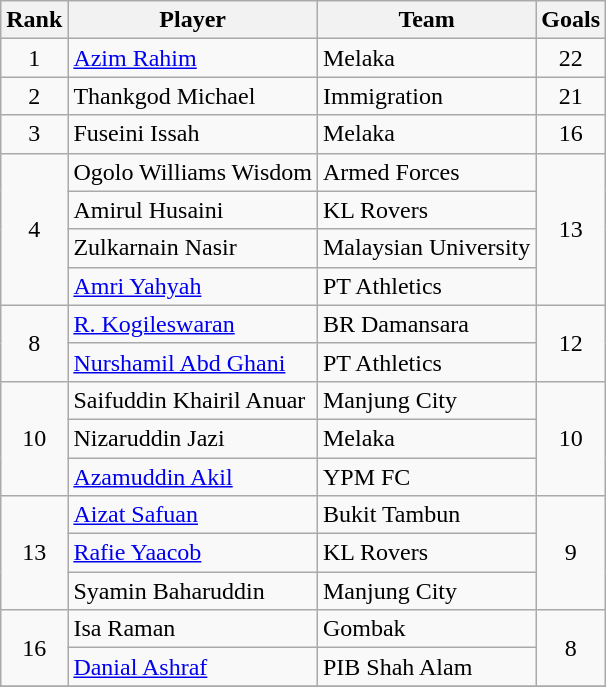<table class="wikitable sortable" style="text-align:center">
<tr>
<th>Rank</th>
<th>Player</th>
<th>Team</th>
<th>Goals</th>
</tr>
<tr>
<td>1</td>
<td style="text-align:left;"> <a href='#'>Azim Rahim</a></td>
<td align="left">Melaka</td>
<td>22</td>
</tr>
<tr>
<td>2</td>
<td style="text-align:left;"> Thankgod Michael</td>
<td align="left">Immigration</td>
<td>21</td>
</tr>
<tr>
<td>3</td>
<td style="text-align:left;"> Fuseini Issah</td>
<td align="left">Melaka</td>
<td>16</td>
</tr>
<tr>
<td rowspan=4>4</td>
<td style="text-align:left;"> Ogolo Williams Wisdom</td>
<td align="left">Armed Forces</td>
<td rowspan=4>13</td>
</tr>
<tr>
<td style="text-align:left;"> Amirul Husaini</td>
<td align="left">KL Rovers</td>
</tr>
<tr>
<td style="text-align:left;"> Zulkarnain Nasir</td>
<td align="left">Malaysian University</td>
</tr>
<tr>
<td style="text-align:left;"> <a href='#'>Amri Yahyah</a></td>
<td align="left">PT Athletics</td>
</tr>
<tr>
<td rowspan=2>8</td>
<td style="text-align:left;"> <a href='#'>R. Kogileswaran</a></td>
<td align="left">BR Damansara</td>
<td rowspan=2>12</td>
</tr>
<tr>
<td style="text-align:left;"> <a href='#'>Nurshamil Abd Ghani</a></td>
<td align="left">PT Athletics</td>
</tr>
<tr>
<td rowspan=3>10</td>
<td style="text-align:left;"> Saifuddin Khairil Anuar</td>
<td align="left">Manjung City</td>
<td rowspan=3>10</td>
</tr>
<tr>
<td style="text-align:left;"> Nizaruddin Jazi</td>
<td align="left">Melaka</td>
</tr>
<tr>
<td style="text-align:left;"> <a href='#'>Azamuddin Akil</a></td>
<td align="left">YPM FC</td>
</tr>
<tr>
<td rowspan=3>13</td>
<td style="text-align:left;"> <a href='#'>Aizat Safuan</a></td>
<td align="left">Bukit Tambun</td>
<td rowspan=3>9</td>
</tr>
<tr>
<td style="text-align:left;"> <a href='#'>Rafie Yaacob</a></td>
<td align="left">KL Rovers</td>
</tr>
<tr>
<td style="text-align:left;"> Syamin Baharuddin</td>
<td align="left">Manjung City</td>
</tr>
<tr>
<td rowspan=2>16</td>
<td style="text-align:left;"> Isa Raman</td>
<td style="text-align:left;">Gombak</td>
<td rowspan=2>8</td>
</tr>
<tr>
<td style="text-align:left;"> <a href='#'>Danial Ashraf</a></td>
<td align="left">PIB Shah Alam</td>
</tr>
<tr>
</tr>
</table>
